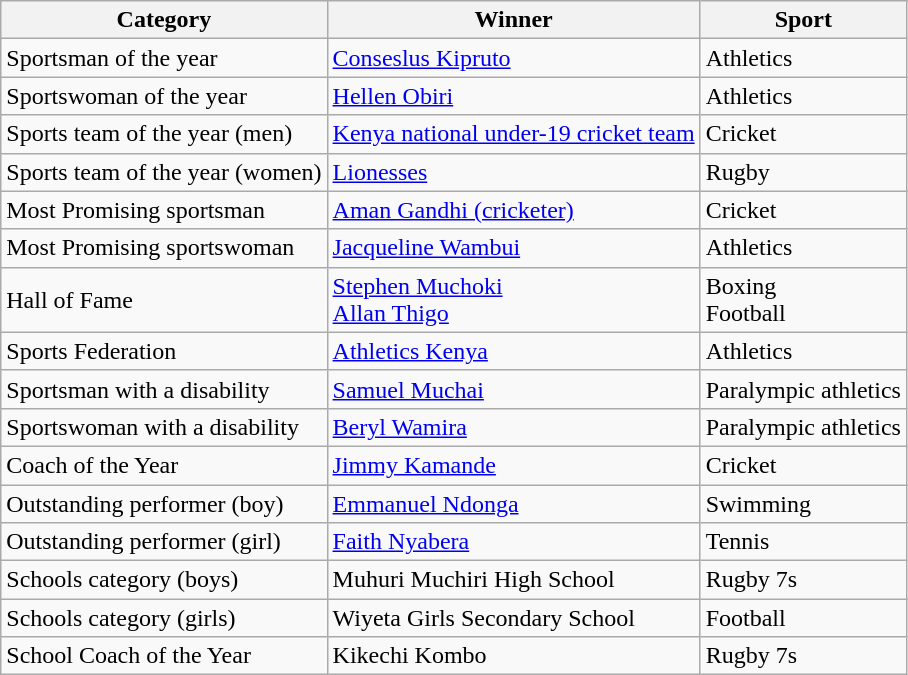<table class="wikitable">
<tr>
<th>Category</th>
<th>Winner</th>
<th>Sport</th>
</tr>
<tr>
<td>Sportsman of the year</td>
<td><a href='#'>Conseslus Kipruto</a></td>
<td>Athletics</td>
</tr>
<tr>
<td>Sportswoman of the year</td>
<td><a href='#'>Hellen Obiri</a></td>
<td>Athletics</td>
</tr>
<tr>
<td>Sports team of the year (men)</td>
<td><a href='#'>Kenya national under-19 cricket team</a></td>
<td>Cricket</td>
</tr>
<tr>
<td>Sports team of the year (women)</td>
<td><a href='#'>Lionesses</a></td>
<td>Rugby</td>
</tr>
<tr>
<td>Most Promising sportsman</td>
<td><a href='#'>Aman Gandhi (cricketer)</a></td>
<td>Cricket</td>
</tr>
<tr>
<td>Most Promising sportswoman</td>
<td><a href='#'>Jacqueline Wambui</a></td>
<td>Athletics</td>
</tr>
<tr>
<td>Hall of Fame</td>
<td><a href='#'>Stephen Muchoki</a><br><a href='#'>Allan Thigo </a></td>
<td>Boxing<br>Football</td>
</tr>
<tr>
<td>Sports Federation</td>
<td><a href='#'>Athletics Kenya</a></td>
<td>Athletics</td>
</tr>
<tr>
<td>Sportsman with a disability</td>
<td><a href='#'>Samuel Muchai</a></td>
<td>Paralympic athletics</td>
</tr>
<tr>
<td>Sportswoman with a disability</td>
<td><a href='#'>Beryl Wamira</a></td>
<td>Paralympic athletics</td>
</tr>
<tr>
<td>Coach of the Year</td>
<td><a href='#'>Jimmy Kamande</a></td>
<td>Cricket</td>
</tr>
<tr>
<td>Outstanding performer (boy)</td>
<td><a href='#'>Emmanuel Ndonga</a></td>
<td>Swimming</td>
</tr>
<tr>
<td>Outstanding performer (girl)</td>
<td><a href='#'>Faith Nyabera</a></td>
<td>Tennis</td>
</tr>
<tr>
<td>Schools category (boys)</td>
<td>Muhuri Muchiri High School</td>
<td>Rugby 7s</td>
</tr>
<tr>
<td>Schools category (girls)</td>
<td>Wiyeta Girls Secondary School</td>
<td>Football</td>
</tr>
<tr>
<td>School Coach of the Year</td>
<td>Kikechi Kombo</td>
<td>Rugby 7s</td>
</tr>
</table>
